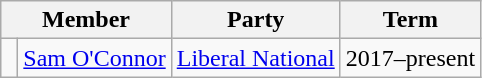<table class="wikitable">
<tr>
<th colspan="2">Member</th>
<th>Party</th>
<th>Term</th>
</tr>
<tr>
<td> </td>
<td><a href='#'>Sam O'Connor</a></td>
<td><a href='#'>Liberal National</a></td>
<td>2017–present</td>
</tr>
</table>
